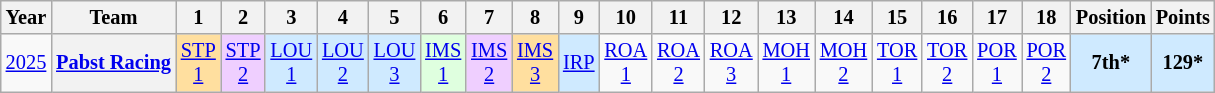<table class="wikitable" style="text-align:center; font-size:85%">
<tr>
<th>Year</th>
<th>Team</th>
<th>1</th>
<th>2</th>
<th>3</th>
<th>4</th>
<th>5</th>
<th>6</th>
<th>7</th>
<th>8</th>
<th>9</th>
<th>10</th>
<th>11</th>
<th>12</th>
<th>13</th>
<th>14</th>
<th>15</th>
<th>16</th>
<th>17</th>
<th>18</th>
<th>Position</th>
<th>Points</th>
</tr>
<tr>
<td><a href='#'>2025</a></td>
<th nowrap><a href='#'>Pabst Racing</a></th>
<td style="background:#FFDF9F;"><a href='#'>STP<br>1</a><br></td>
<td style="background:#EFCFFF;"><a href='#'>STP<br>2</a><br></td>
<td style="background:#CFEAFF;"><a href='#'>LOU<br>1</a><br></td>
<td style="background:#CFEAFF;"><a href='#'>LOU<br>2</a><br></td>
<td style="background:#CFEAFF;"><a href='#'>LOU<br>3</a><br></td>
<td style="background:#DFFFDF;"><a href='#'>IMS<br>1</a><br></td>
<td style="background:#EFCFFF;"><a href='#'>IMS<br>2</a><br></td>
<td style="background:#FFDF9F;"><a href='#'>IMS<br>3</a><br></td>
<td style="background:#CFEAFF;"><a href='#'>IRP</a><br></td>
<td><a href='#'>ROA<br>1</a></td>
<td><a href='#'>ROA<br>2</a></td>
<td><a href='#'>ROA<br>3</a></td>
<td><a href='#'>MOH<br>1</a></td>
<td><a href='#'>MOH<br>2</a></td>
<td><a href='#'>TOR<br>1</a></td>
<td><a href='#'>TOR<br>2</a></td>
<td><a href='#'>POR<br>1</a></td>
<td><a href='#'>POR<br>2</a></td>
<th style="background:#CFEAFF;">7th*</th>
<th style="background:#CFEAFF;">129*</th>
</tr>
</table>
